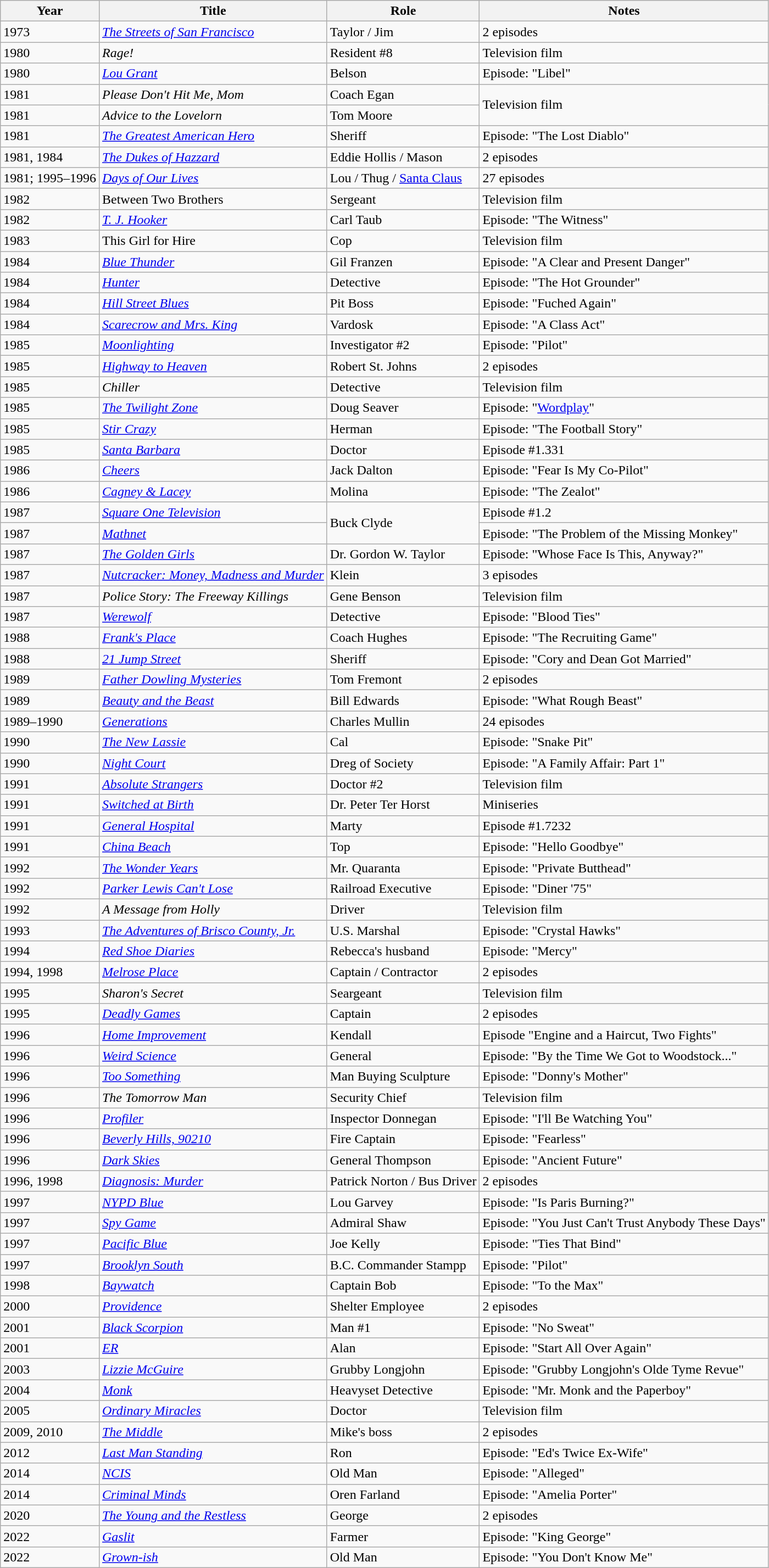<table class="wikitable sortable">
<tr>
<th>Year</th>
<th>Title</th>
<th>Role</th>
<th>Notes</th>
</tr>
<tr>
<td>1973</td>
<td><em><a href='#'>The Streets of San Francisco</a></em></td>
<td>Taylor / Jim</td>
<td>2 episodes</td>
</tr>
<tr>
<td>1980</td>
<td><em>Rage!</em></td>
<td>Resident #8</td>
<td>Television film</td>
</tr>
<tr>
<td>1980</td>
<td><a href='#'><em>Lou Grant</em></a></td>
<td>Belson</td>
<td>Episode: "Libel"</td>
</tr>
<tr>
<td>1981</td>
<td><em>Please Don't Hit Me, Mom</em></td>
<td>Coach Egan</td>
<td rowspan="2">Television film</td>
</tr>
<tr>
<td>1981</td>
<td><em>Advice to the Lovelorn</em></td>
<td>Tom Moore</td>
</tr>
<tr>
<td>1981</td>
<td><em><a href='#'>The Greatest American Hero</a></em></td>
<td>Sheriff</td>
<td>Episode: "The Lost Diablo"</td>
</tr>
<tr>
<td>1981, 1984</td>
<td><em><a href='#'>The Dukes of Hazzard</a></em></td>
<td>Eddie Hollis / Mason</td>
<td>2 episodes</td>
</tr>
<tr>
<td>1981; 1995–1996</td>
<td><em><a href='#'>Days of Our Lives</a></em></td>
<td>Lou / Thug / <a href='#'>Santa Claus</a></td>
<td>27 episodes</td>
</tr>
<tr>
<td>1982</td>
<td>Between Two Brothers</td>
<td>Sergeant</td>
<td>Television film</td>
</tr>
<tr>
<td>1982</td>
<td><em><a href='#'>T. J. Hooker</a></em></td>
<td>Carl Taub</td>
<td>Episode: "The Witness"</td>
</tr>
<tr>
<td>1983</td>
<td>This Girl for Hire</td>
<td>Cop</td>
<td>Television film</td>
</tr>
<tr>
<td>1984</td>
<td><a href='#'><em>Blue Thunder</em></a></td>
<td>Gil Franzen</td>
<td>Episode: "A Clear and Present Danger"</td>
</tr>
<tr>
<td>1984</td>
<td><a href='#'><em>Hunter</em></a></td>
<td>Detective</td>
<td>Episode: "The Hot Grounder"</td>
</tr>
<tr>
<td>1984</td>
<td><em><a href='#'>Hill Street Blues</a></em></td>
<td>Pit Boss</td>
<td>Episode: "Fuched Again"</td>
</tr>
<tr>
<td>1984</td>
<td><em><a href='#'>Scarecrow and Mrs. King</a></em></td>
<td>Vardosk</td>
<td>Episode: "A Class Act"</td>
</tr>
<tr>
<td>1985</td>
<td><a href='#'><em>Moonlighting</em></a></td>
<td>Investigator #2</td>
<td>Episode: "Pilot"</td>
</tr>
<tr>
<td>1985</td>
<td><em><a href='#'>Highway to Heaven</a></em></td>
<td>Robert St. Johns</td>
<td>2 episodes</td>
</tr>
<tr>
<td>1985</td>
<td><em>Chiller</em></td>
<td>Detective</td>
<td>Television film</td>
</tr>
<tr>
<td>1985</td>
<td><a href='#'><em>The Twilight Zone</em></a></td>
<td>Doug Seaver</td>
<td>Episode: "<a href='#'>Wordplay</a>"</td>
</tr>
<tr>
<td>1985</td>
<td><a href='#'><em>Stir Crazy</em></a></td>
<td>Herman</td>
<td>Episode: "The Football Story"</td>
</tr>
<tr>
<td>1985</td>
<td><a href='#'><em>Santa Barbara</em></a></td>
<td>Doctor</td>
<td>Episode #1.331</td>
</tr>
<tr>
<td>1986</td>
<td><em><a href='#'>Cheers</a></em></td>
<td>Jack Dalton</td>
<td>Episode: "Fear Is My Co-Pilot"</td>
</tr>
<tr>
<td>1986</td>
<td><em><a href='#'>Cagney & Lacey</a></em></td>
<td>Molina</td>
<td>Episode: "The Zealot"</td>
</tr>
<tr>
<td>1987</td>
<td><em><a href='#'>Square One Television</a></em></td>
<td rowspan="2">Buck Clyde</td>
<td>Episode #1.2</td>
</tr>
<tr>
<td>1987</td>
<td><em><a href='#'>Mathnet</a></em></td>
<td>Episode: "The Problem of the Missing Monkey"</td>
</tr>
<tr>
<td>1987</td>
<td><em><a href='#'>The Golden Girls</a></em></td>
<td>Dr. Gordon W. Taylor</td>
<td>Episode: "Whose Face Is This, Anyway?"</td>
</tr>
<tr>
<td>1987</td>
<td><em><a href='#'>Nutcracker: Money, Madness and Murder</a></em></td>
<td>Klein</td>
<td>3 episodes</td>
</tr>
<tr>
<td>1987</td>
<td><em>Police Story: The Freeway Killings</em></td>
<td>Gene Benson</td>
<td>Television film</td>
</tr>
<tr>
<td>1987</td>
<td><a href='#'><em>Werewolf</em></a></td>
<td>Detective</td>
<td>Episode: "Blood Ties"</td>
</tr>
<tr>
<td>1988</td>
<td><em><a href='#'>Frank's Place</a></em></td>
<td>Coach Hughes</td>
<td>Episode: "The Recruiting Game"</td>
</tr>
<tr>
<td>1988</td>
<td><em><a href='#'>21 Jump Street</a></em></td>
<td>Sheriff</td>
<td>Episode: "Cory and Dean Got Married"</td>
</tr>
<tr>
<td>1989</td>
<td><em><a href='#'>Father Dowling Mysteries</a></em></td>
<td>Tom Fremont</td>
<td>2 episodes</td>
</tr>
<tr>
<td>1989</td>
<td><a href='#'><em>Beauty and the Beast</em></a></td>
<td>Bill Edwards</td>
<td>Episode: "What Rough Beast"</td>
</tr>
<tr>
<td>1989–1990</td>
<td><a href='#'><em>Generations</em></a></td>
<td>Charles Mullin</td>
<td>24 episodes</td>
</tr>
<tr>
<td>1990</td>
<td><em><a href='#'>The New Lassie</a></em></td>
<td>Cal</td>
<td>Episode: "Snake Pit"</td>
</tr>
<tr>
<td>1990</td>
<td><em><a href='#'>Night Court</a></em></td>
<td>Dreg of Society</td>
<td>Episode: "A Family Affair: Part 1"</td>
</tr>
<tr>
<td>1991</td>
<td><em><a href='#'>Absolute Strangers</a></em></td>
<td>Doctor #2</td>
<td>Television film</td>
</tr>
<tr>
<td>1991</td>
<td><a href='#'><em>Switched at Birth</em></a></td>
<td>Dr. Peter Ter Horst</td>
<td>Miniseries</td>
</tr>
<tr>
<td>1991</td>
<td><em><a href='#'>General Hospital</a></em></td>
<td>Marty</td>
<td>Episode #1.7232</td>
</tr>
<tr>
<td>1991</td>
<td><em><a href='#'>China Beach</a></em></td>
<td>Top</td>
<td>Episode: "Hello Goodbye"</td>
</tr>
<tr>
<td>1992</td>
<td><em><a href='#'>The Wonder Years</a></em></td>
<td>Mr. Quaranta</td>
<td>Episode: "Private Butthead"</td>
</tr>
<tr>
<td>1992</td>
<td><em><a href='#'>Parker Lewis Can't Lose</a></em></td>
<td>Railroad Executive</td>
<td>Episode: "Diner '75"</td>
</tr>
<tr>
<td>1992</td>
<td><em>A Message from Holly</em></td>
<td>Driver</td>
<td>Television film</td>
</tr>
<tr>
<td>1993</td>
<td><em><a href='#'>The Adventures of Brisco County, Jr.</a></em></td>
<td>U.S. Marshal</td>
<td>Episode: "Crystal Hawks"</td>
</tr>
<tr>
<td>1994</td>
<td><em><a href='#'>Red Shoe Diaries</a></em></td>
<td>Rebecca's husband</td>
<td>Episode: "Mercy"</td>
</tr>
<tr>
<td>1994, 1998</td>
<td><em><a href='#'>Melrose Place</a></em></td>
<td>Captain / Contractor</td>
<td>2 episodes</td>
</tr>
<tr>
<td>1995</td>
<td><em>Sharon's Secret</em></td>
<td>Seargeant</td>
<td>Television film</td>
</tr>
<tr>
<td>1995</td>
<td><a href='#'><em>Deadly Games</em></a></td>
<td>Captain</td>
<td>2 episodes</td>
</tr>
<tr>
<td>1996</td>
<td><a href='#'><em>Home Improvement</em></a></td>
<td>Kendall</td>
<td>Episode "Engine and a Haircut, Two Fights"</td>
</tr>
<tr>
<td>1996</td>
<td><a href='#'><em>Weird Science</em></a></td>
<td>General</td>
<td>Episode: "By the Time We Got to Woodstock..."</td>
</tr>
<tr>
<td>1996</td>
<td><em><a href='#'>Too Something</a></em></td>
<td>Man Buying Sculpture</td>
<td>Episode: "Donny's Mother"</td>
</tr>
<tr>
<td>1996</td>
<td><em>The Tomorrow Man</em></td>
<td>Security Chief</td>
<td>Television film</td>
</tr>
<tr>
<td>1996</td>
<td><a href='#'><em>Profiler</em></a></td>
<td>Inspector Donnegan</td>
<td>Episode: "I'll Be Watching You"</td>
</tr>
<tr>
<td>1996</td>
<td><em><a href='#'>Beverly Hills, 90210</a></em></td>
<td>Fire Captain</td>
<td>Episode: "Fearless"</td>
</tr>
<tr>
<td>1996</td>
<td><em><a href='#'>Dark Skies</a></em></td>
<td>General Thompson</td>
<td>Episode: "Ancient Future"</td>
</tr>
<tr>
<td>1996, 1998</td>
<td><em><a href='#'>Diagnosis: Murder</a></em></td>
<td>Patrick Norton / Bus Driver</td>
<td>2 episodes</td>
</tr>
<tr>
<td>1997</td>
<td><em><a href='#'>NYPD Blue</a></em></td>
<td>Lou Garvey</td>
<td>Episode: "Is Paris Burning?"</td>
</tr>
<tr>
<td>1997</td>
<td><a href='#'><em>Spy Game</em></a></td>
<td>Admiral Shaw</td>
<td>Episode: "You Just Can't Trust Anybody These Days"</td>
</tr>
<tr>
<td>1997</td>
<td><a href='#'><em>Pacific Blue</em></a></td>
<td>Joe Kelly</td>
<td>Episode: "Ties That Bind"</td>
</tr>
<tr>
<td>1997</td>
<td><em><a href='#'>Brooklyn South</a></em></td>
<td>B.C. Commander Stampp</td>
<td>Episode: "Pilot"</td>
</tr>
<tr>
<td>1998</td>
<td><em><a href='#'>Baywatch</a></em></td>
<td>Captain Bob</td>
<td>Episode: "To the Max"</td>
</tr>
<tr>
<td>2000</td>
<td><a href='#'><em>Providence</em></a></td>
<td>Shelter Employee</td>
<td>2 episodes</td>
</tr>
<tr>
<td>2001</td>
<td><a href='#'><em>Black Scorpion</em></a></td>
<td>Man #1</td>
<td>Episode: "No Sweat"</td>
</tr>
<tr>
<td>2001</td>
<td><a href='#'><em>ER</em></a></td>
<td>Alan</td>
<td>Episode: "Start All Over Again"</td>
</tr>
<tr>
<td>2003</td>
<td><em><a href='#'>Lizzie McGuire</a></em></td>
<td>Grubby Longjohn</td>
<td>Episode: "Grubby Longjohn's Olde Tyme Revue"</td>
</tr>
<tr>
<td>2004</td>
<td><a href='#'><em>Monk</em></a></td>
<td>Heavyset Detective</td>
<td>Episode: "Mr. Monk and the Paperboy"</td>
</tr>
<tr>
<td>2005</td>
<td><em><a href='#'>Ordinary Miracles</a></em></td>
<td>Doctor</td>
<td>Television film</td>
</tr>
<tr>
<td>2009, 2010</td>
<td><a href='#'><em>The Middle</em></a></td>
<td>Mike's boss</td>
<td>2 episodes</td>
</tr>
<tr>
<td>2012</td>
<td><a href='#'><em>Last Man Standing</em></a></td>
<td>Ron</td>
<td>Episode: "Ed's Twice Ex-Wife"</td>
</tr>
<tr>
<td>2014</td>
<td><a href='#'><em>NCIS</em></a></td>
<td>Old Man</td>
<td>Episode: "Alleged"</td>
</tr>
<tr>
<td>2014</td>
<td><em><a href='#'>Criminal Minds</a></em></td>
<td>Oren Farland</td>
<td>Episode: "Amelia Porter"</td>
</tr>
<tr>
<td>2020</td>
<td><em><a href='#'>The Young and the Restless</a></em></td>
<td>George</td>
<td>2 episodes</td>
</tr>
<tr>
<td>2022</td>
<td><a href='#'><em>Gaslit</em></a></td>
<td>Farmer</td>
<td>Episode: "King George"</td>
</tr>
<tr>
<td>2022</td>
<td><em><a href='#'>Grown-ish</a></em></td>
<td>Old Man</td>
<td>Episode: "You Don't Know Me"</td>
</tr>
</table>
